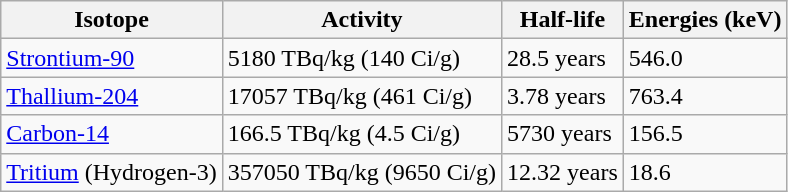<table class="wikitable" Border="1">
<tr>
<th>Isotope</th>
<th>Activity</th>
<th>Half-life</th>
<th>Energies (keV)</th>
</tr>
<tr>
<td><a href='#'>Strontium-90</a></td>
<td>5180 TBq/kg (140 Ci/g)</td>
<td>28.5 years</td>
<td>546.0</td>
</tr>
<tr>
<td><a href='#'>Thallium-204</a></td>
<td>17057 TBq/kg (461 Ci/g)</td>
<td>3.78 years</td>
<td>763.4</td>
</tr>
<tr>
<td><a href='#'>Carbon-14</a></td>
<td>166.5 TBq/kg (4.5 Ci/g)</td>
<td>5730 years</td>
<td>156.5</td>
</tr>
<tr>
<td><a href='#'>Tritium</a> (Hydrogen-3)</td>
<td>357050 TBq/kg (9650 Ci/g)</td>
<td>12.32 years</td>
<td>18.6</td>
</tr>
</table>
